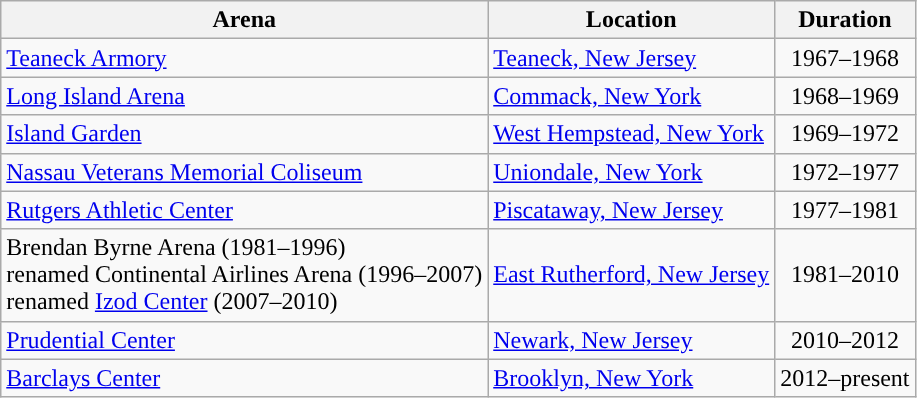<table class="wikitable">
<tr>
<th>Arena</th>
<th>Location</th>
<th class="unsortable">Duration</th>
</tr>
<tr>
<td><a href='#'>Teaneck Armory</a></td>
<td><a href='#'>Teaneck, New Jersey</a></td>
<td style="text-align:center;">1967–1968</td>
</tr>
<tr>
<td><a href='#'>Long Island Arena</a></td>
<td><a href='#'>Commack, New York</a></td>
<td style="text-align:center;">1968–1969</td>
</tr>
<tr>
<td><a href='#'>Island Garden</a></td>
<td><a href='#'>West Hempstead, New York</a></td>
<td style="text-align:center;">1969–1972</td>
</tr>
<tr>
<td><a href='#'>Nassau Veterans Memorial Coliseum</a></td>
<td><a href='#'>Uniondale, New York</a></td>
<td style="text-align:center;">1972–1977</td>
</tr>
<tr>
<td><a href='#'>Rutgers Athletic Center</a></td>
<td><a href='#'>Piscataway, New Jersey</a></td>
<td style="text-align:center;">1977–1981</td>
</tr>
<tr>
<td>Brendan Byrne Arena (1981–1996)<br>renamed Continental Airlines Arena (1996–2007)<br>renamed <a href='#'>Izod Center</a> (2007–2010)</td>
<td><a href='#'>East Rutherford, New Jersey</a></td>
<td style="text-align:center;">1981–2010</td>
</tr>
<tr>
<td><a href='#'>Prudential Center</a></td>
<td><a href='#'>Newark, New Jersey</a></td>
<td style="text-align:center;">2010–2012</td>
</tr>
<tr>
<td><a href='#'>Barclays Center</a></td>
<td><a href='#'>Brooklyn, New York</a></td>
<td style="text-align:center;">2012–present</td>
</tr>
</table>
